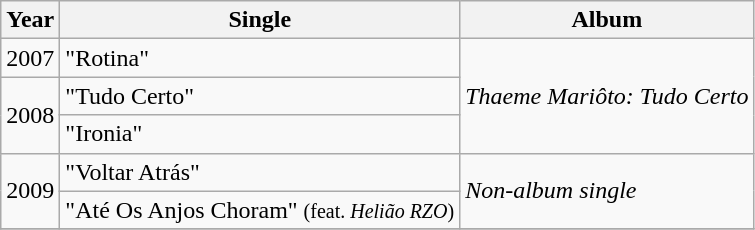<table class="wikitable" style="text-align:center;">
<tr>
<th>Year</th>
<th>Single</th>
<th>Album</th>
</tr>
<tr>
<td>2007</td>
<td align="left">"Rotina"</td>
<td align="left" rowspan=3><em>Thaeme Mariôto: Tudo Certo</em></td>
</tr>
<tr>
<td rowspan=2>2008</td>
<td align="left">"Tudo Certo"</td>
</tr>
<tr>
<td align="left">"Ironia"</td>
</tr>
<tr>
<td rowspan=2>2009</td>
<td align="left">"Voltar Atrás"</td>
<td align="left" rowspan=2><em>Non-album single</em></td>
</tr>
<tr>
<td align="left">"Até Os Anjos Choram" <small>(feat. <em>Helião RZO</em>)</small></td>
</tr>
<tr>
</tr>
</table>
